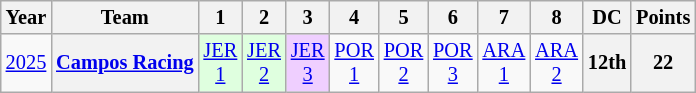<table class="wikitable" style="text-align:center; font-size:85%;">
<tr>
<th>Year</th>
<th>Team</th>
<th>1</th>
<th>2</th>
<th>3</th>
<th>4</th>
<th>5</th>
<th>6</th>
<th>7</th>
<th>8</th>
<th>DC</th>
<th>Points</th>
</tr>
<tr>
<td><a href='#'>2025</a></td>
<th><a href='#'>Campos Racing</a></th>
<td style="background:#DFFFDF;"><a href='#'>JER<br>1</a><br></td>
<td style="background:#DFFFDF;"><a href='#'>JER<br>2</a><br></td>
<td style="background:#EFCFFF;"><a href='#'>JER<br>3</a><br></td>
<td><a href='#'>POR<br>1</a></td>
<td><a href='#'>POR<br>2</a></td>
<td><a href='#'>POR<br>3</a></td>
<td><a href='#'>ARA<br>1</a></td>
<td><a href='#'>ARA<br>2</a></td>
<th>12th</th>
<th>22</th>
</tr>
</table>
